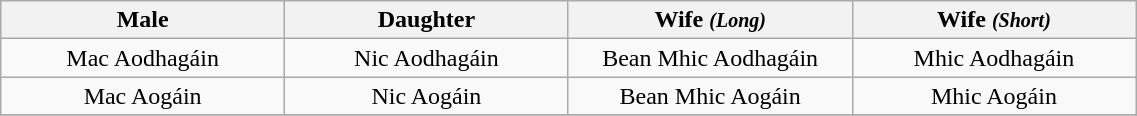<table class="wikitable" style="text-align:right">
<tr>
<th width=20%>Male</th>
<th width=20%>Daughter</th>
<th width=20%>Wife <em><small>(Long)</small></em></th>
<th width=20%>Wife <em><small>(Short)</small></em></th>
</tr>
<tr>
<td align="center">Mac Aodhagáin</td>
<td align="center">Nic Aodhagáin</td>
<td align="center">Bean Mhic Aodhagáin</td>
<td align="center">Mhic Aodhagáin</td>
</tr>
<tr>
<td align="center">Mac Aogáin</td>
<td align="center">Nic Aogáin</td>
<td align="center">Bean Mhic Aogáin</td>
<td align="center">Mhic Aogáin</td>
</tr>
<tr>
</tr>
</table>
